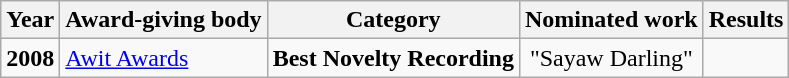<table class="wikitable">
<tr>
<th>Year</th>
<th>Award-giving body</th>
<th>Category</th>
<th>Nominated work</th>
<th>Results</th>
</tr>
<tr>
<td><strong>2008</strong></td>
<td><a href='#'>Awit Awards</a></td>
<td><strong>Best Novelty Recording</strong></td>
<td align=center>"Sayaw Darling"</td>
<td></td>
</tr>
</table>
